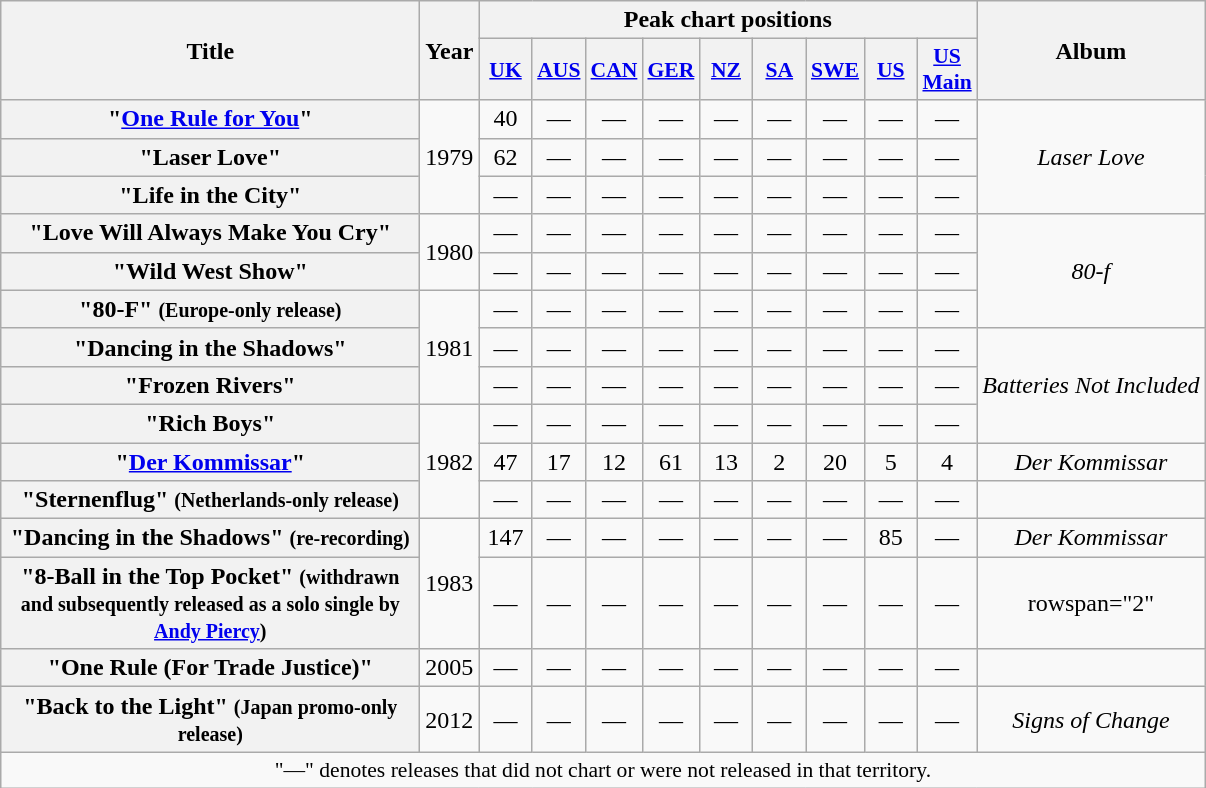<table class="wikitable plainrowheaders" style="text-align:center;">
<tr>
<th rowspan="2" scope="col" style="width:17em;">Title</th>
<th rowspan="2" scope="col" style="width:2em;">Year</th>
<th colspan="9">Peak chart positions</th>
<th rowspan="2">Album</th>
</tr>
<tr>
<th scope="col" style="width:2em;font-size:90%;"><a href='#'>UK</a><br></th>
<th scope="col" style="width:2em;font-size:90%;"><a href='#'>AUS</a><br></th>
<th scope="col" style="width:2em;font-size:90%;"><a href='#'>CAN</a><br></th>
<th scope="col" style="width:2em;font-size:90%;"><a href='#'>GER</a><br></th>
<th scope="col" style="width:2em;font-size:90%;"><a href='#'>NZ</a><br></th>
<th scope="col" style="width:2em;font-size:90%;"><a href='#'>SA</a><br></th>
<th scope="col" style="width:2em;font-size:90%;"><a href='#'>SWE</a><br></th>
<th scope="col" style="width:2em;font-size:90%;"><a href='#'>US</a><br></th>
<th scope="col" style="width:2em;font-size:90%;"><a href='#'>US Main</a><br></th>
</tr>
<tr>
<th scope="row">"<a href='#'>One Rule for You</a>"</th>
<td rowspan="3">1979</td>
<td>40</td>
<td>—</td>
<td>—</td>
<td>—</td>
<td>—</td>
<td>—</td>
<td>—</td>
<td>—</td>
<td>—</td>
<td rowspan="3"><em>Laser Love</em></td>
</tr>
<tr>
<th scope="row">"Laser Love"</th>
<td>62</td>
<td>—</td>
<td>—</td>
<td>—</td>
<td>—</td>
<td>—</td>
<td>—</td>
<td>—</td>
<td>—</td>
</tr>
<tr>
<th scope="row">"Life in the City"</th>
<td>—</td>
<td>—</td>
<td>—</td>
<td>—</td>
<td>—</td>
<td>—</td>
<td>—</td>
<td>—</td>
<td>—</td>
</tr>
<tr>
<th scope="row">"Love Will Always Make You Cry"</th>
<td rowspan="2">1980</td>
<td>—</td>
<td>—</td>
<td>—</td>
<td>—</td>
<td>—</td>
<td>—</td>
<td>—</td>
<td>—</td>
<td>—</td>
<td rowspan="3"><em>80-f</em></td>
</tr>
<tr>
<th scope="row">"Wild West Show"</th>
<td>—</td>
<td>—</td>
<td>—</td>
<td>—</td>
<td>—</td>
<td>—</td>
<td>—</td>
<td>—</td>
<td>—</td>
</tr>
<tr>
<th scope="row">"80-F" <small>(Europe-only release)</small></th>
<td rowspan="3">1981</td>
<td>—</td>
<td>—</td>
<td>—</td>
<td>—</td>
<td>—</td>
<td>—</td>
<td>—</td>
<td>—</td>
<td>—</td>
</tr>
<tr>
<th scope="row">"Dancing in the Shadows"</th>
<td>—</td>
<td>—</td>
<td>—</td>
<td>—</td>
<td>—</td>
<td>—</td>
<td>—</td>
<td>—</td>
<td>—</td>
<td rowspan="3"><em>Batteries Not Included</em></td>
</tr>
<tr>
<th scope="row">"Frozen Rivers"</th>
<td>—</td>
<td>—</td>
<td>—</td>
<td>—</td>
<td>—</td>
<td>—</td>
<td>—</td>
<td>—</td>
<td>—</td>
</tr>
<tr>
<th scope="row">"Rich Boys"</th>
<td rowspan="3">1982</td>
<td>—</td>
<td>—</td>
<td>—</td>
<td>—</td>
<td>—</td>
<td>—</td>
<td>—</td>
<td>—</td>
<td>—</td>
</tr>
<tr>
<th scope="row">"<a href='#'>Der Kommissar</a>"</th>
<td>47</td>
<td>17</td>
<td>12</td>
<td>61</td>
<td>13</td>
<td>2</td>
<td>20</td>
<td>5</td>
<td>4</td>
<td><em>Der Kommissar</em></td>
</tr>
<tr>
<th scope="row">"Sternenflug" <small>(Netherlands-only release)</small></th>
<td>—</td>
<td>—</td>
<td>—</td>
<td>—</td>
<td>—</td>
<td>—</td>
<td>—</td>
<td>—</td>
<td>—</td>
<td></td>
</tr>
<tr>
<th scope="row">"Dancing in the Shadows" <small>(re-recording)</small></th>
<td rowspan="2">1983</td>
<td>147</td>
<td>—</td>
<td>—</td>
<td>—</td>
<td>—</td>
<td>—</td>
<td>—</td>
<td>85</td>
<td>—</td>
<td><em>Der Kommissar</em></td>
</tr>
<tr>
<th scope="row">"8-Ball in the Top Pocket" <small>(withdrawn and subsequently released as a solo single by <a href='#'>Andy Piercy</a>)</small></th>
<td>—</td>
<td>—</td>
<td>—</td>
<td>—</td>
<td>—</td>
<td>—</td>
<td>—</td>
<td>—</td>
<td>—</td>
<td>rowspan="2" </td>
</tr>
<tr>
<th scope="row">"One Rule (For Trade Justice)"</th>
<td>2005</td>
<td>—</td>
<td>—</td>
<td>—</td>
<td>—</td>
<td>—</td>
<td>—</td>
<td>—</td>
<td>—</td>
<td>—</td>
</tr>
<tr>
<th scope="row">"Back to the Light" <small>(Japan promo-only release)</small></th>
<td>2012</td>
<td>—</td>
<td>—</td>
<td>—</td>
<td>—</td>
<td>—</td>
<td>—</td>
<td>—</td>
<td>—</td>
<td>—</td>
<td><em>Signs of Change</em></td>
</tr>
<tr>
<td colspan="12" style="font-size:90%">"—" denotes releases that did not chart or were not released in that territory.</td>
</tr>
</table>
